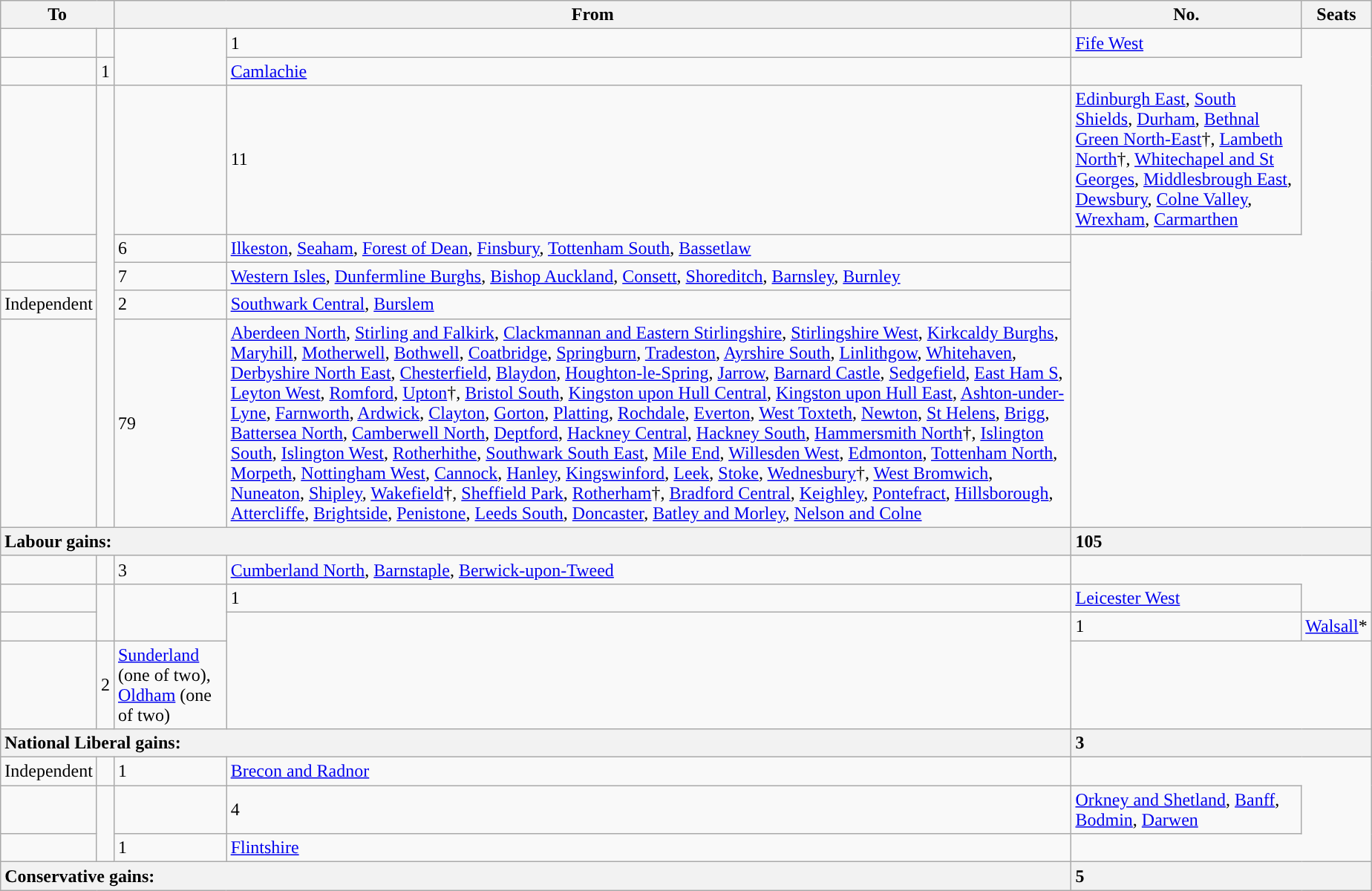<table class="wikitable sortable" style="margin:1em">
<tr>
<th colspan=2>To</th>
<th colspan=2>From</th>
<th>No.</th>
<th class=unsortable>Seats</th>
</tr>
<tr>
<td></td>
<td></td>
<td rowspan="2"></td>
<td>1</td>
<td><a href='#'>Fife West</a></td>
</tr>
<tr>
<td></td>
<td>1</td>
<td><a href='#'>Camlachie</a></td>
</tr>
<tr>
<td></td>
<td rowspan="5"></td>
<td></td>
<td>11</td>
<td><a href='#'>Edinburgh East</a>, <a href='#'>South Shields</a>, <a href='#'>Durham</a>, <a href='#'>Bethnal Green North-East</a>†, <a href='#'>Lambeth North</a>†, <a href='#'>Whitechapel and St Georges</a>, <a href='#'>Middlesbrough East</a>, <a href='#'>Dewsbury</a>, <a href='#'>Colne Valley</a>, <a href='#'>Wrexham</a>, <a href='#'>Carmarthen</a></td>
</tr>
<tr>
<td></td>
<td>6</td>
<td><a href='#'>Ilkeston</a>, <a href='#'>Seaham</a>, <a href='#'>Forest of Dean</a>, <a href='#'>Finsbury</a>, <a href='#'>Tottenham South</a>, <a href='#'>Bassetlaw</a></td>
</tr>
<tr>
<td></td>
<td>7</td>
<td><a href='#'>Western Isles</a>, <a href='#'>Dunfermline Burghs</a>, <a href='#'>Bishop Auckland</a>, <a href='#'>Consett</a>, <a href='#'>Shoreditch</a>, <a href='#'>Barnsley</a>, <a href='#'>Burnley</a></td>
</tr>
<tr>
<td> Independent</td>
<td>2</td>
<td><a href='#'>Southwark Central</a>, <a href='#'>Burslem</a></td>
</tr>
<tr>
<td></td>
<td>79</td>
<td><a href='#'>Aberdeen North</a>, <a href='#'>Stirling and Falkirk</a>, <a href='#'>Clackmannan and Eastern Stirlingshire</a>, <a href='#'>Stirlingshire West</a>, <a href='#'>Kirkcaldy Burghs</a>, <a href='#'>Maryhill</a>, <a href='#'>Motherwell</a>, <a href='#'>Bothwell</a>, <a href='#'>Coatbridge</a>, <a href='#'>Springburn</a>, <a href='#'>Tradeston</a>, <a href='#'>Ayrshire South</a>, <a href='#'>Linlithgow</a>, <a href='#'>Whitehaven</a>, <a href='#'>Derbyshire North East</a>, <a href='#'>Chesterfield</a>, <a href='#'>Blaydon</a>, <a href='#'>Houghton-le-Spring</a>, <a href='#'>Jarrow</a>, <a href='#'>Barnard Castle</a>, <a href='#'>Sedgefield</a>, <a href='#'>East Ham S</a>, <a href='#'>Leyton West</a>, <a href='#'>Romford</a>, <a href='#'>Upton</a>†, <a href='#'>Bristol South</a>, <a href='#'>Kingston upon Hull Central</a>, <a href='#'>Kingston upon Hull East</a>, <a href='#'>Ashton-under-Lyne</a>, <a href='#'>Farnworth</a>, <a href='#'>Ardwick</a>, <a href='#'>Clayton</a>, <a href='#'>Gorton</a>, <a href='#'>Platting</a>, <a href='#'>Rochdale</a>, <a href='#'>Everton</a>, <a href='#'>West Toxteth</a>, <a href='#'>Newton</a>, <a href='#'>St Helens</a>, <a href='#'>Brigg</a>, <a href='#'>Battersea North</a>, <a href='#'>Camberwell North</a>, <a href='#'>Deptford</a>, <a href='#'>Hackney Central</a>, <a href='#'>Hackney South</a>, <a href='#'>Hammersmith North</a>†, <a href='#'>Islington South</a>, <a href='#'>Islington West</a>, <a href='#'>Rotherhithe</a>, <a href='#'>Southwark South East</a>, <a href='#'>Mile End</a>, <a href='#'>Willesden West</a>, <a href='#'>Edmonton</a>, <a href='#'>Tottenham North</a>, <a href='#'>Morpeth</a>, <a href='#'>Nottingham West</a>, <a href='#'>Cannock</a>, <a href='#'>Hanley</a>, <a href='#'>Kingswinford</a>, <a href='#'>Leek</a>, <a href='#'>Stoke</a>, <a href='#'>Wednesbury</a>†, <a href='#'>West Bromwich</a>, <a href='#'>Nuneaton</a>, <a href='#'>Shipley</a>, <a href='#'>Wakefield</a>†, <a href='#'>Sheffield Park</a>, <a href='#'>Rotherham</a>†, <a href='#'>Bradford Central</a>, <a href='#'>Keighley</a>, <a href='#'>Pontefract</a>, <a href='#'>Hillsborough</a>, <a href='#'>Attercliffe</a>, <a href='#'>Brightside</a>, <a href='#'>Penistone</a>, <a href='#'>Leeds South</a>, <a href='#'>Doncaster</a>, <a href='#'>Batley and Morley</a>, <a href='#'>Nelson and Colne</a></td>
</tr>
<tr class="sortbottom">
<th style="text-align:left" colspan="4">Labour gains:</th>
<th style="text-align:left" colspan="2">105</th>
</tr>
<tr>
<td></td>
<td></td>
<td>3</td>
<td><a href='#'>Cumberland North</a>, <a href='#'>Barnstaple</a>, <a href='#'>Berwick-upon-Tweed</a></td>
</tr>
<tr>
<td></td>
<td rowspan="2"></td>
<td rowspan="2"></td>
<td>1</td>
<td><a href='#'>Leicester West</a></td>
</tr>
<tr>
<td></td>
<td rowspan="2"></td>
<td>1</td>
<td><a href='#'>Walsall</a>*</td>
</tr>
<tr>
<td></td>
<td>2</td>
<td><a href='#'>Sunderland</a> (one of two), <a href='#'>Oldham</a> (one of two)</td>
</tr>
<tr class="sortbottom">
<th style="text-align:left" colspan="4">National Liberal gains:</th>
<th style="text-align:left" colspan="2">3</th>
</tr>
<tr>
<td> Independent</td>
<td></td>
<td>1</td>
<td><a href='#'>Brecon and Radnor</a></td>
</tr>
<tr>
<td></td>
<td rowspan="2"></td>
<td></td>
<td>4</td>
<td><a href='#'>Orkney and Shetland</a>, <a href='#'>Banff</a>, <a href='#'>Bodmin</a>, <a href='#'>Darwen</a></td>
</tr>
<tr>
<td></td>
<td>1</td>
<td><a href='#'>Flintshire</a></td>
</tr>
<tr class="sortbottom">
<th style="text-align:left" colspan="4">Conservative gains:</th>
<th style="text-align:left" colspan="2">5</th>
</tr>
</table>
